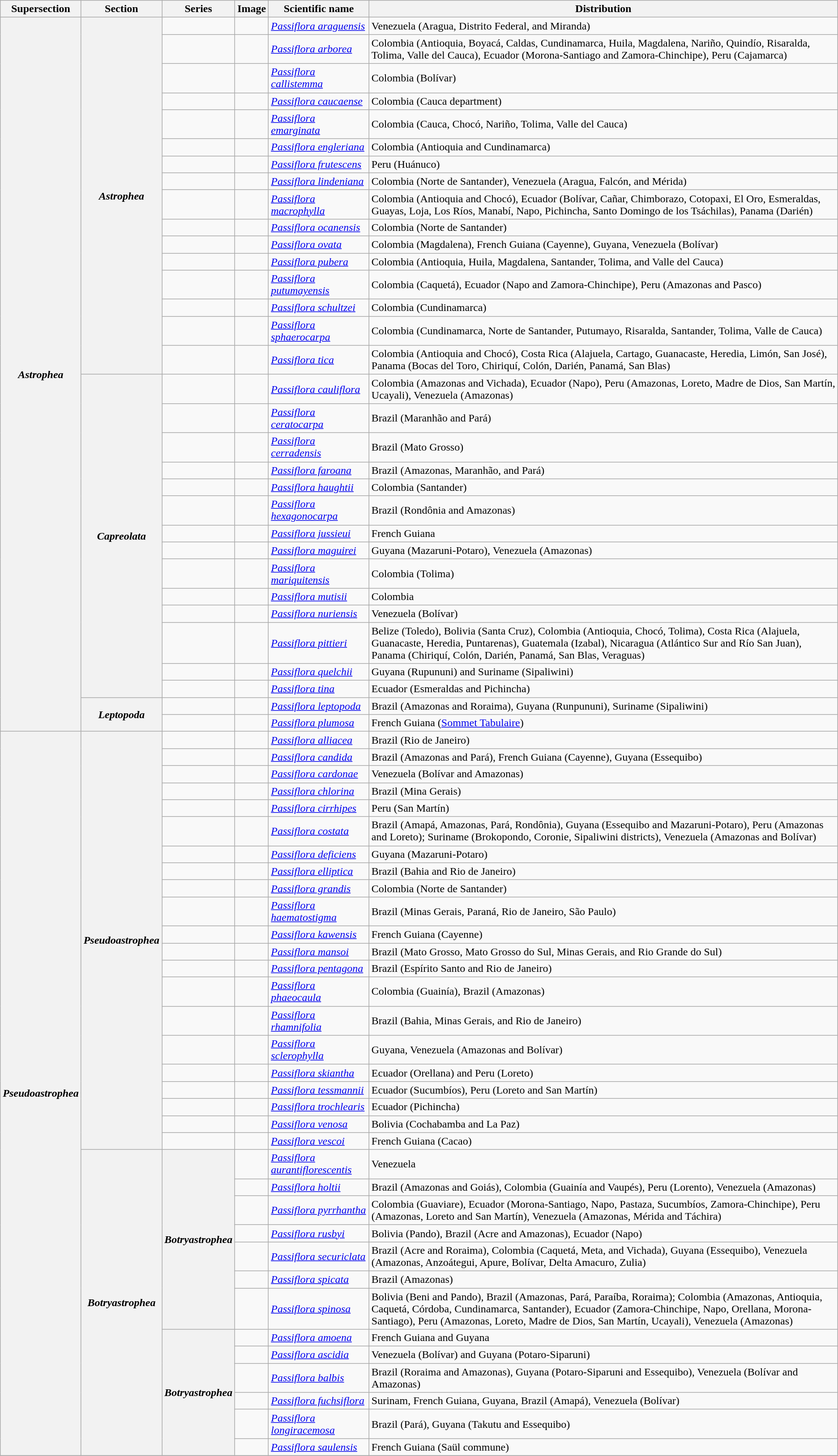<table class="wikitable collapsible">
<tr>
<th>Supersection</th>
<th>Section</th>
<th>Series</th>
<th>Image</th>
<th>Scientific name</th>
<th>Distribution</th>
</tr>
<tr>
<th rowspan="32" style="text-align:center;"><em>Astrophea</em></th>
<th rowspan="16" style="text-align:center;"><em>Astrophea</em></th>
<td></td>
<td></td>
<td><em><a href='#'>Passiflora araguensis</a></em></td>
<td>Venezuela (Aragua, Distrito Federal, and Miranda)</td>
</tr>
<tr>
<td></td>
<td></td>
<td><em><a href='#'>Passiflora arborea</a></em></td>
<td>Colombia (Antioquia, Boyacá, Caldas, Cundinamarca, Huila, Magdalena, Nariño, Quindío, Risaralda, Tolima, Valle del Cauca), Ecuador (Morona-Santiago and Zamora-Chinchipe),  Peru (Cajamarca)</td>
</tr>
<tr>
<td></td>
<td></td>
<td><em><a href='#'>Passiflora callistemma</a></em></td>
<td>Colombia (Bolívar)</td>
</tr>
<tr>
<td></td>
<td></td>
<td><em><a href='#'>Passiflora caucaense</a></em></td>
<td>Colombia (Cauca department)</td>
</tr>
<tr>
<td></td>
<td></td>
<td><em><a href='#'>Passiflora emarginata</a></em></td>
<td>Colombia (Cauca, Chocó, Nariño, Tolima, Valle del Cauca)</td>
</tr>
<tr>
<td></td>
<td></td>
<td><em><a href='#'>Passiflora engleriana</a></em></td>
<td>Colombia (Antioquia and Cundinamarca)</td>
</tr>
<tr>
<td></td>
<td></td>
<td><em><a href='#'>Passiflora frutescens</a></em></td>
<td>Peru (Huánuco)</td>
</tr>
<tr>
<td></td>
<td></td>
<td><em><a href='#'>Passiflora lindeniana</a></em></td>
<td>Colombia (Norte de Santander), Venezuela (Aragua, Falcón, and Mérida)</td>
</tr>
<tr>
<td></td>
<td></td>
<td><em><a href='#'>Passiflora macrophylla</a></em></td>
<td>Colombia (Antioquia and Chocó), Ecuador (Bolívar, Cañar, Chimborazo, Cotopaxi, El Oro, Esmeraldas, Guayas, Loja,  Los Ríos, Manabí, Napo, Pichincha, Santo Domingo de los Tsáchilas), Panama (Darién)</td>
</tr>
<tr>
<td></td>
<td></td>
<td><em><a href='#'>Passiflora ocanensis</a></em></td>
<td>Colombia (Norte de Santander)</td>
</tr>
<tr>
<td></td>
<td></td>
<td><em><a href='#'>Passiflora ovata</a></em></td>
<td>Colombia (Magdalena), French Guiana (Cayenne), Guyana,  Venezuela (Bolívar)</td>
</tr>
<tr>
<td></td>
<td></td>
<td><em><a href='#'>Passiflora pubera</a></em></td>
<td>Colombia (Antioquia, Huila, Magdalena, Santander, Tolima, and Valle del Cauca)</td>
</tr>
<tr>
<td></td>
<td></td>
<td><em><a href='#'>Passiflora putumayensis</a></em></td>
<td>Colombia (Caquetá), Ecuador (Napo and Zamora-Chinchipe), Peru (Amazonas and Pasco)</td>
</tr>
<tr>
<td></td>
<td></td>
<td><em><a href='#'>Passiflora schultzei</a></em></td>
<td>Colombia (Cundinamarca)</td>
</tr>
<tr>
<td></td>
<td></td>
<td><em><a href='#'>Passiflora sphaerocarpa</a></em></td>
<td>Colombia (Cundinamarca, Norte de Santander, Putumayo, Risaralda, Santander, Tolima, Valle de Cauca)</td>
</tr>
<tr>
<td></td>
<td></td>
<td><em><a href='#'>Passiflora tica</a></em></td>
<td>Colombia (Antioquia and Chocó), Costa Rica (Alajuela, Cartago, Guanacaste, Heredia, Limón, San José), Panama (Bocas del Toro, Chiriquí, Colón, Darién,  Panamá, San Blas)</td>
</tr>
<tr>
<th rowspan="14" style="text-align:center;"><em>Capreolata</em></th>
<td></td>
<td></td>
<td><em><a href='#'>Passiflora cauliflora</a></em></td>
<td>Colombia (Amazonas and Vichada), Ecuador (Napo),  Peru (Amazonas, Loreto, Madre de Dios, San Martín, Ucayali),  Venezuela (Amazonas)</td>
</tr>
<tr>
<td></td>
<td></td>
<td><em><a href='#'>Passiflora ceratocarpa</a></em></td>
<td>Brazil (Maranhão and Pará)</td>
</tr>
<tr>
<td></td>
<td></td>
<td><em><a href='#'>Passiflora cerradensis</a></em></td>
<td>Brazil (Mato Grosso)</td>
</tr>
<tr>
<td></td>
<td></td>
<td><em><a href='#'>Passiflora faroana</a></em></td>
<td>Brazil (Amazonas, Maranhão, and Pará)</td>
</tr>
<tr>
<td></td>
<td></td>
<td><em><a href='#'>Passiflora haughtii</a></em></td>
<td>Colombia (Santander)</td>
</tr>
<tr>
<td></td>
<td></td>
<td><em><a href='#'>Passiflora hexagonocarpa</a></em></td>
<td>Brazil (Rondônia and Amazonas)</td>
</tr>
<tr>
<td></td>
<td></td>
<td><em><a href='#'>Passiflora jussieui</a></em></td>
<td>French Guiana</td>
</tr>
<tr>
<td></td>
<td></td>
<td><em><a href='#'>Passiflora maguirei</a></em></td>
<td>Guyana (Mazaruni-Potaro), Venezuela (Amazonas)</td>
</tr>
<tr>
<td></td>
<td></td>
<td><em><a href='#'>Passiflora mariquitensis</a></em></td>
<td>Colombia (Tolima)</td>
</tr>
<tr>
<td></td>
<td></td>
<td><em><a href='#'>Passiflora mutisii</a></em></td>
<td>Colombia</td>
</tr>
<tr>
<td></td>
<td></td>
<td><em><a href='#'>Passiflora nuriensis</a></em></td>
<td>Venezuela (Bolívar)</td>
</tr>
<tr>
<td></td>
<td></td>
<td><em><a href='#'>Passiflora pittieri</a></em></td>
<td>Belize (Toledo),  Bolivia (Santa Cruz), Colombia (Antioquia, Chocó, Tolima), Costa Rica (Alajuela, Guanacaste, Heredia, Puntarenas), Guatemala (Izabal), Nicaragua (Atlántico Sur  and Río San Juan), Panama (Chiriquí, Colón, Darién, Panamá, San Blas, Veraguas)</td>
</tr>
<tr>
<td></td>
<td></td>
<td><em><a href='#'>Passiflora quelchii</a></em></td>
<td>Guyana (Rupununi) and Suriname (Sipaliwini)</td>
</tr>
<tr>
<td></td>
<td></td>
<td><em><a href='#'>Passiflora tina</a></em></td>
<td>Ecuador (Esmeraldas and Pichincha)</td>
</tr>
<tr>
<th rowspan="2" style="text-align:center;"><em>Leptopoda</em></th>
<td></td>
<td></td>
<td><em><a href='#'>Passiflora leptopoda</a></em></td>
<td>Brazil (Amazonas and Roraima), Guyana (Runpununi), Suriname (Sipaliwini)</td>
</tr>
<tr>
<td></td>
<td></td>
<td><em><a href='#'>Passiflora plumosa</a></em></td>
<td>French Guiana (<a href='#'>Sommet Tabulaire</a>)</td>
</tr>
<tr>
<th rowspan="34" style="text-align:center;"><em>Pseudoastrophea</em></th>
<th rowspan="21" style="text-align:center;"><em>Pseudoastrophea</em></th>
<td></td>
<td></td>
<td><em><a href='#'>Passiflora alliacea</a></em></td>
<td>Brazil (Rio de Janeiro)</td>
</tr>
<tr>
<td></td>
<td></td>
<td><em><a href='#'>Passiflora candida</a></em></td>
<td>Brazil (Amazonas and Pará), French Guiana (Cayenne), Guyana (Essequibo)</td>
</tr>
<tr>
<td></td>
<td></td>
<td><em><a href='#'>Passiflora cardonae</a></em></td>
<td>Venezuela (Bolívar and Amazonas)</td>
</tr>
<tr>
<td></td>
<td></td>
<td><em><a href='#'>Passiflora chlorina</a></em></td>
<td>Brazil (Mina Gerais)</td>
</tr>
<tr>
<td></td>
<td></td>
<td><em><a href='#'>Passiflora cirrhipes</a></em></td>
<td>Peru (San Martín)</td>
</tr>
<tr>
<td></td>
<td></td>
<td><em><a href='#'>Passiflora costata</a></em></td>
<td>Brazil (Amapá, Amazonas, Pará, Rondônia), Guyana (Essequibo and Mazaruni-Potaro), Peru (Amazonas and Loreto); Suriname (Brokopondo, Coronie, Sipaliwini districts), Venezuela (Amazonas and Bolívar)</td>
</tr>
<tr>
<td></td>
<td></td>
<td><em><a href='#'>Passiflora deficiens</a></em></td>
<td>Guyana (Mazaruni-Potaro)</td>
</tr>
<tr>
<td></td>
<td></td>
<td><em><a href='#'>Passiflora elliptica</a></em></td>
<td>Brazil (Bahia and Rio de Janeiro)</td>
</tr>
<tr>
<td></td>
<td></td>
<td><em><a href='#'>Passiflora grandis</a></em></td>
<td>Colombia (Norte de Santander)</td>
</tr>
<tr>
<td></td>
<td></td>
<td><em><a href='#'>Passiflora haematostigma</a> </em></td>
<td>Brazil (Minas Gerais, Paraná, Rio de Janeiro, São Paulo)</td>
</tr>
<tr>
<td></td>
<td></td>
<td><em><a href='#'>Passiflora kawensis</a></em></td>
<td>French Guiana (Cayenne)</td>
</tr>
<tr>
<td></td>
<td></td>
<td><em><a href='#'>Passiflora mansoi</a></em></td>
<td>Brazil (Mato Grosso, Mato Grosso do Sul, Minas Gerais, and Rio Grande do Sul)</td>
</tr>
<tr>
<td></td>
<td></td>
<td><em><a href='#'>Passiflora pentagona</a> </em></td>
<td>Brazil (Espírito Santo and Rio de Janeiro)</td>
</tr>
<tr>
<td></td>
<td></td>
<td><em><a href='#'>Passiflora phaeocaula</a></em></td>
<td>Colombia (Guainía),  Brazil (Amazonas)</td>
</tr>
<tr>
<td></td>
<td></td>
<td><em><a href='#'>Passiflora rhamnifolia</a></em></td>
<td>Brazil (Bahia, Minas Gerais, and Rio de Janeiro)</td>
</tr>
<tr>
<td></td>
<td></td>
<td><em><a href='#'>Passiflora sclerophylla</a> </em></td>
<td>Guyana, Venezuela (Amazonas and Bolívar)</td>
</tr>
<tr>
<td></td>
<td></td>
<td><em><a href='#'>Passiflora skiantha</a></em></td>
<td>Ecuador (Orellana) and Peru (Loreto)</td>
</tr>
<tr>
<td></td>
<td></td>
<td><em><a href='#'>Passiflora tessmannii</a></em></td>
<td>Ecuador (Sucumbíos), Peru (Loreto and San Martín)</td>
</tr>
<tr>
<td></td>
<td></td>
<td><em><a href='#'>Passiflora trochlearis</a></em></td>
<td>Ecuador (Pichincha)</td>
</tr>
<tr>
<td></td>
<td></td>
<td><em><a href='#'>Passiflora venosa</a></em></td>
<td>Bolivia (Cochabamba and La Paz)</td>
</tr>
<tr>
<td></td>
<td></td>
<td><em><a href='#'>Passiflora vescoi</a></em></td>
<td>French Guiana (Cacao)</td>
</tr>
<tr>
<th rowspan="13" style="text-align:center;"><em>Botryastrophea</em></th>
<th rowspan="7" style="text-align:center;"><em>Botryastrophea</em></th>
<td></td>
<td><em><a href='#'>Passiflora aurantiflorescentis</a></em></td>
<td>Venezuela</td>
</tr>
<tr>
<td></td>
<td><em><a href='#'>Passiflora holtii</a></em></td>
<td>Brazil (Amazonas and Goiás), Colombia (Guainía and Vaupés), Peru (Lorento), Venezuela (Amazonas)</td>
</tr>
<tr>
<td></td>
<td><em><a href='#'>Passiflora pyrrhantha</a></em></td>
<td>Colombia (Guaviare), Ecuador (Morona-Santiago, Napo, Pastaza, Sucumbíos, Zamora-Chinchipe), Peru (Amazonas, Loreto and San Martín), Venezuela (Amazonas, Mérida and Táchira)</td>
</tr>
<tr>
<td></td>
<td><em><a href='#'>Passiflora rusbyi</a></em></td>
<td>Bolivia (Pando), Brazil (Acre and Amazonas), Ecuador (Napo)</td>
</tr>
<tr>
<td></td>
<td><em><a href='#'>Passiflora securiclata</a></em></td>
<td>Brazil (Acre and Roraima), Colombia (Caquetá, Meta, and Vichada),  Guyana (Essequibo),  Venezuela (Amazonas, Anzoátegui, Apure, Bolívar, Delta Amacuro, Zulia)</td>
</tr>
<tr>
<td></td>
<td><em><a href='#'>Passiflora spicata</a></em></td>
<td>Brazil (Amazonas)</td>
</tr>
<tr>
<td></td>
<td><em><a href='#'>Passiflora spinosa</a></em></td>
<td>Bolivia (Beni and Pando), Brazil (Amazonas, Pará, Paraíba, Roraima); Colombia (Amazonas, Antioquia, Caquetá, Córdoba, Cundinamarca, Santander), Ecuador (Zamora-Chinchipe, Napo, Orellana, Morona-Santiago), Peru (Amazonas, Loreto, Madre de Dios, San Martín, Ucayali), Venezuela (Amazonas)</td>
</tr>
<tr>
<th rowspan="6" style="text-align:center;"><em>Botryastrophea</em></th>
<td></td>
<td><em><a href='#'>Passiflora amoena</a></em></td>
<td>French Guiana and Guyana</td>
</tr>
<tr>
<td></td>
<td><em><a href='#'>Passiflora ascidia</a></em></td>
<td>Venezuela (Bolívar) and Guyana (Potaro-Siparuni)</td>
</tr>
<tr>
<td></td>
<td><em><a href='#'>Passiflora balbis</a></em></td>
<td>Brazil (Roraima and Amazonas), Guyana (Potaro-Siparuni and Essequibo), Venezuela (Bolívar and Amazonas)</td>
</tr>
<tr>
<td></td>
<td><em><a href='#'>Passiflora fuchsiflora</a></em></td>
<td>Surinam, French Guiana, Guyana, Brazil (Amapá), Venezuela (Bolívar)</td>
</tr>
<tr>
<td></td>
<td><em><a href='#'>Passiflora longiracemosa</a></em></td>
<td>Brazil (Pará),  Guyana (Takutu and Essequibo)</td>
</tr>
<tr>
<td></td>
<td><em><a href='#'>Passiflora saulensis</a></em></td>
<td>French Guiana (Saül commune)</td>
</tr>
<tr>
</tr>
</table>
